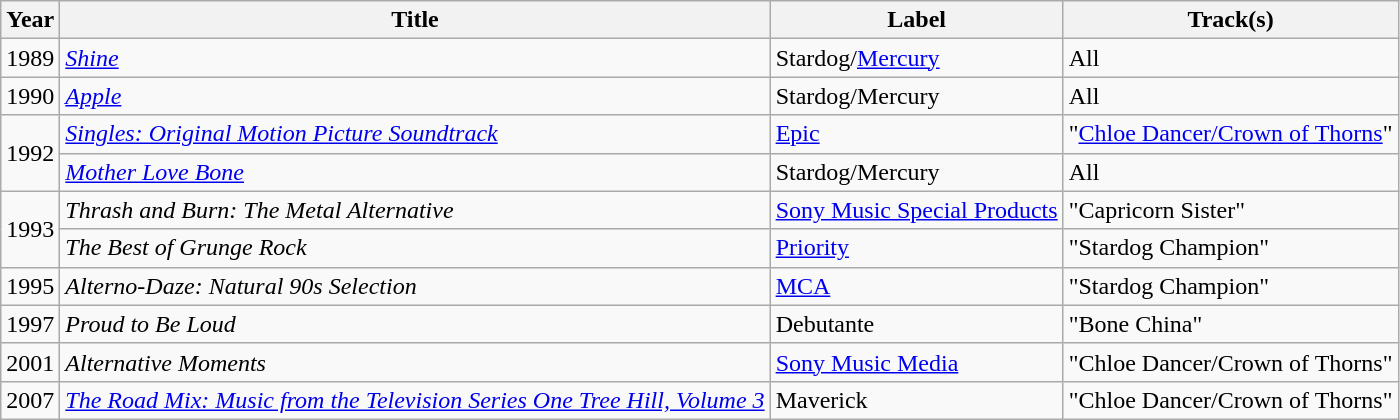<table class="wikitable">
<tr>
<th>Year</th>
<th>Title</th>
<th>Label</th>
<th>Track(s)</th>
</tr>
<tr>
<td>1989</td>
<td><em><a href='#'>Shine</a></em></td>
<td>Stardog/<a href='#'>Mercury</a></td>
<td>All</td>
</tr>
<tr>
<td>1990</td>
<td><em><a href='#'>Apple</a></em></td>
<td>Stardog/Mercury</td>
<td>All</td>
</tr>
<tr>
<td rowspan="2">1992</td>
<td><em><a href='#'>Singles: Original Motion Picture Soundtrack</a></em></td>
<td><a href='#'>Epic</a></td>
<td>"<a href='#'>Chloe Dancer/Crown of Thorns</a>"</td>
</tr>
<tr>
<td><em><a href='#'>Mother Love Bone</a></em></td>
<td>Stardog/Mercury</td>
<td>All</td>
</tr>
<tr>
<td rowspan="2">1993</td>
<td><em>Thrash and Burn: The Metal Alternative</em></td>
<td><a href='#'>Sony Music Special Products</a></td>
<td>"Capricorn Sister"</td>
</tr>
<tr>
<td><em>The Best of Grunge Rock</em></td>
<td><a href='#'>Priority</a></td>
<td>"Stardog Champion"</td>
</tr>
<tr>
<td>1995</td>
<td><em>Alterno-Daze: Natural 90s Selection</em></td>
<td><a href='#'>MCA</a></td>
<td>"Stardog Champion"</td>
</tr>
<tr>
<td>1997</td>
<td><em>Proud to Be Loud</em></td>
<td>Debutante</td>
<td>"Bone China"</td>
</tr>
<tr>
<td>2001</td>
<td><em>Alternative Moments</em></td>
<td><a href='#'>Sony Music Media</a></td>
<td>"Chloe Dancer/Crown of Thorns"</td>
</tr>
<tr>
<td>2007</td>
<td><em><a href='#'>The Road Mix: Music from the Television Series One Tree Hill, Volume 3</a></em></td>
<td>Maverick</td>
<td>"Chloe Dancer/Crown of Thorns"</td>
</tr>
</table>
